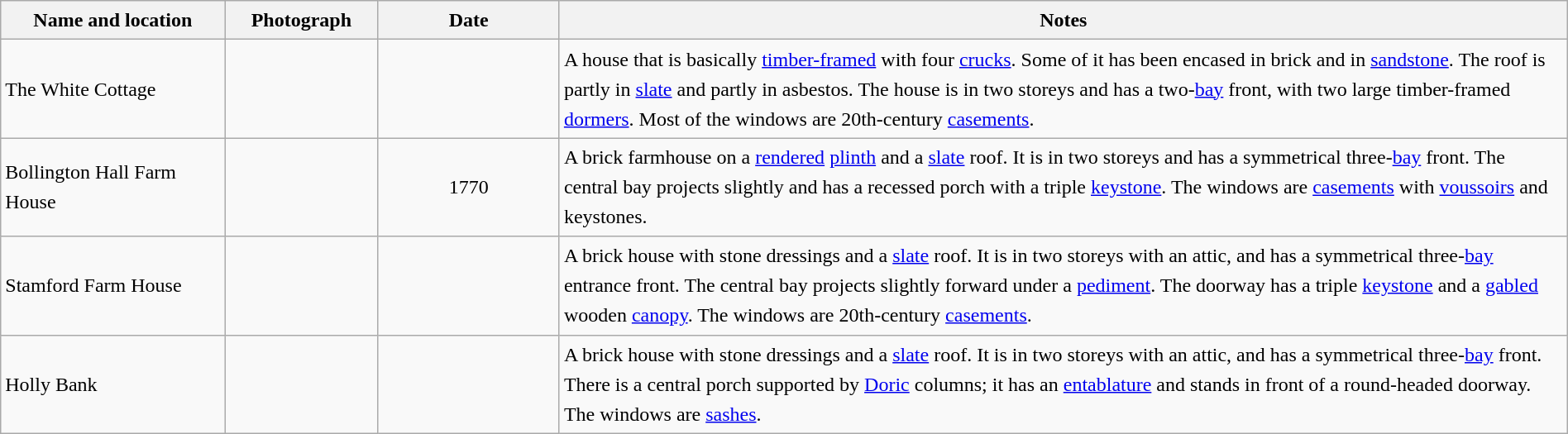<table class="wikitable sortable plainrowheaders" style="width:100%;border:0px;text-align:left;line-height:150%;">
<tr>
<th scope="col" style="width:150px">Name and location</th>
<th scope="col" style="width:100px" class="unsortable">Photograph</th>
<th scope="col" style="width:120px">Date</th>
<th scope="col" style="width:700px" class="unsortable">Notes</th>
</tr>
<tr>
<td>The White Cottage<br><small></small></td>
<td></td>
<td align="center"></td>
<td>A house that is basically <a href='#'>timber-framed</a> with four <a href='#'>crucks</a>. Some of it has been encased in brick and in <a href='#'>sandstone</a>. The roof is partly in <a href='#'>slate</a> and partly in asbestos. The house is in two storeys and has a two-<a href='#'>bay</a> front, with two large timber-framed <a href='#'>dormers</a>. Most of the windows are 20th-century <a href='#'>casements</a>.</td>
</tr>
<tr>
<td>Bollington Hall Farm House<br><small></small></td>
<td></td>
<td align="center">1770</td>
<td>A brick farmhouse on a <a href='#'>rendered</a> <a href='#'>plinth</a> and a <a href='#'>slate</a> roof. It is in two storeys and has a symmetrical three-<a href='#'>bay</a> front. The central bay projects slightly and has a recessed porch with a triple <a href='#'>keystone</a>. The windows are <a href='#'>casements</a> with <a href='#'>voussoirs</a> and keystones.</td>
</tr>
<tr>
<td>Stamford Farm House<br><small></small></td>
<td></td>
<td align="center"></td>
<td>A brick house with stone dressings and a <a href='#'>slate</a> roof. It is in two storeys with an attic, and has a symmetrical three-<a href='#'>bay</a> entrance front. The central bay projects slightly forward under a <a href='#'>pediment</a>. The doorway has a triple <a href='#'>keystone</a> and a <a href='#'>gabled</a> wooden <a href='#'>canopy</a>. The windows are 20th-century <a href='#'>casements</a>.</td>
</tr>
<tr>
<td>Holly Bank<br><small></small></td>
<td></td>
<td align="center"></td>
<td>A brick house with stone dressings and a <a href='#'>slate</a> roof. It is in two storeys with an attic, and has a symmetrical three-<a href='#'>bay</a> front. There is a central porch supported by <a href='#'>Doric</a> columns; it has an <a href='#'>entablature</a> and stands in front of a round-headed doorway. The windows are <a href='#'>sashes</a>.</td>
</tr>
<tr>
</tr>
</table>
